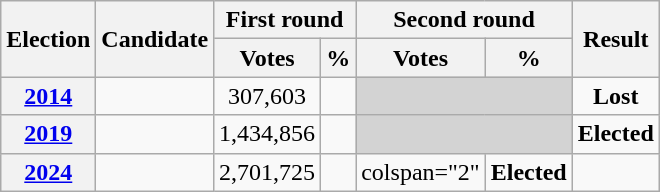<table class="wikitable" style="text-align:center">
<tr>
<th rowspan="2"><strong>Election</strong></th>
<th rowspan="2">Candidate</th>
<th colspan="2" scope="col">First round</th>
<th colspan="2">Second round</th>
<th rowspan="2">Result</th>
</tr>
<tr>
<th><strong>Votes</strong></th>
<th><strong>%</strong></th>
<th><strong>Votes</strong></th>
<th><strong>%</strong></th>
</tr>
<tr>
<th><a href='#'>2014</a></th>
<td></td>
<td>307,603</td>
<td></td>
<td bgcolor=lightgrey colspan=2></td>
<td><strong>Lost</strong> </td>
</tr>
<tr>
<th><a href='#'>2019</a></th>
<td></td>
<td>1,434,856</td>
<td></td>
<td bgcolor=lightgrey colspan=2></td>
<td><strong>Elected</strong> </td>
</tr>
<tr>
<th><a href='#'>2024</a></th>
<td></td>
<td>2,701,725</td>
<td></td>
<td>colspan="2" </td>
<td><strong>Elected</strong> </td>
</tr>
</table>
